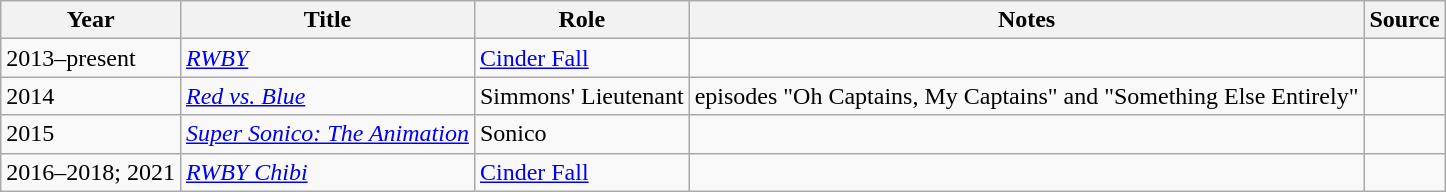<table class="wikitable sortable">
<tr>
<th>Year</th>
<th>Title</th>
<th>Role</th>
<th class="unsortable">Notes</th>
<th>Source</th>
</tr>
<tr>
<td>2013–present</td>
<td><em><a href='#'>RWBY</a></em></td>
<td><a href='#'>Cinder Fall</a></td>
<td></td>
<td></td>
</tr>
<tr>
<td>2014</td>
<td><em><a href='#'>Red vs. Blue</a></em></td>
<td>Simmons' Lieutenant</td>
<td>episodes "Oh Captains, My Captains" and "Something Else Entirely"</td>
<td></td>
</tr>
<tr>
<td>2015</td>
<td><em><a href='#'>Super Sonico: The Animation</a></em></td>
<td>Sonico</td>
<td></td>
<td></td>
</tr>
<tr>
<td>2016–2018; 2021</td>
<td><em><a href='#'>RWBY Chibi</a></em></td>
<td><a href='#'>Cinder Fall</a></td>
<td></td>
<td></td>
</tr>
</table>
